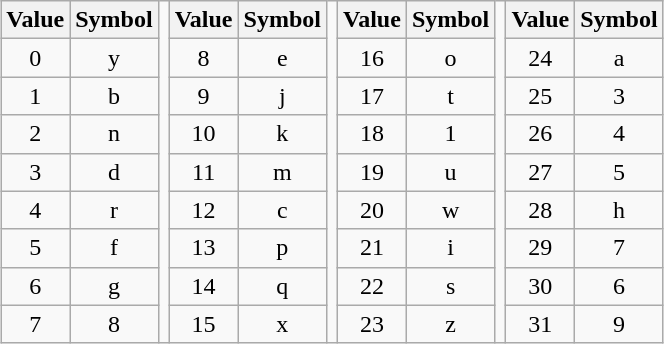<table class="wikitable" style="width:40ex; text-align: center; margin: 0 auto 0 auto;">
<tr>
<th width="12%">Value</th>
<th width="12%">Symbol</th>
<td rowspan=9></td>
<th width="12%">Value</th>
<th width="12%">Symbol</th>
<td rowspan=9></td>
<th width="12%">Value</th>
<th width="12%">Symbol</th>
<td rowspan=9></td>
<th width="12%">Value</th>
<th width="12%">Symbol</th>
</tr>
<tr>
<td>0</td>
<td>y</td>
<td>8</td>
<td>e</td>
<td>16</td>
<td>o</td>
<td>24</td>
<td>a</td>
</tr>
<tr>
<td>1</td>
<td>b</td>
<td>9</td>
<td>j</td>
<td>17</td>
<td>t</td>
<td>25</td>
<td>3</td>
</tr>
<tr>
<td>2</td>
<td>n</td>
<td>10</td>
<td>k</td>
<td>18</td>
<td>1</td>
<td>26</td>
<td>4</td>
</tr>
<tr>
<td>3</td>
<td>d</td>
<td>11</td>
<td>m</td>
<td>19</td>
<td>u</td>
<td>27</td>
<td>5</td>
</tr>
<tr>
<td>4</td>
<td>r</td>
<td>12</td>
<td>c</td>
<td>20</td>
<td>w</td>
<td>28</td>
<td>h</td>
</tr>
<tr>
<td>5</td>
<td>f</td>
<td>13</td>
<td>p</td>
<td>21</td>
<td>i</td>
<td>29</td>
<td>7</td>
</tr>
<tr>
<td>6</td>
<td>g</td>
<td>14</td>
<td>q</td>
<td>22</td>
<td>s</td>
<td>30</td>
<td>6</td>
</tr>
<tr>
<td>7</td>
<td>8</td>
<td>15</td>
<td>x</td>
<td>23</td>
<td>z</td>
<td>31</td>
<td>9</td>
</tr>
</table>
